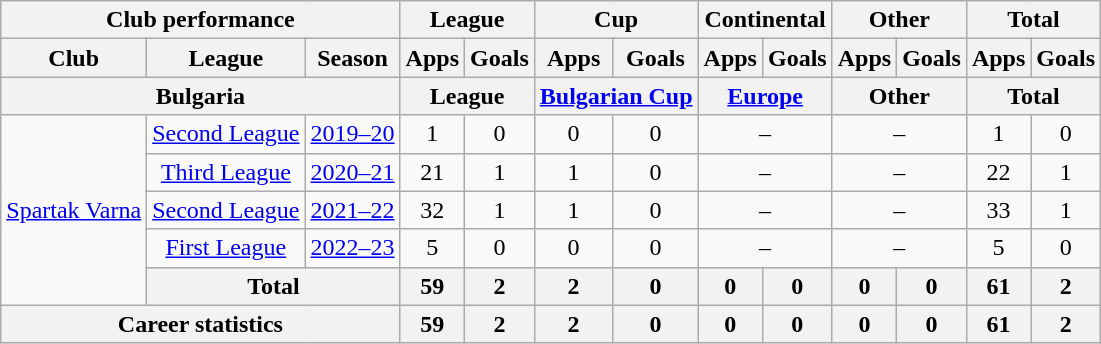<table class="wikitable" style="text-align: center">
<tr>
<th colspan="3">Club performance</th>
<th colspan="2">League</th>
<th colspan="2">Cup</th>
<th colspan="2">Continental</th>
<th colspan="2">Other</th>
<th colspan="3">Total</th>
</tr>
<tr>
<th>Club</th>
<th>League</th>
<th>Season</th>
<th>Apps</th>
<th>Goals</th>
<th>Apps</th>
<th>Goals</th>
<th>Apps</th>
<th>Goals</th>
<th>Apps</th>
<th>Goals</th>
<th>Apps</th>
<th>Goals</th>
</tr>
<tr>
<th colspan="3">Bulgaria</th>
<th colspan="2">League</th>
<th colspan="2"><a href='#'>Bulgarian Cup</a></th>
<th colspan="2"><a href='#'>Europe</a></th>
<th colspan="2">Other</th>
<th colspan="2">Total</th>
</tr>
<tr>
<td rowspan="5" valign="center"><a href='#'>Spartak Varna</a></td>
<td rowspan="1"><a href='#'>Second League</a></td>
<td><a href='#'>2019–20</a></td>
<td>1</td>
<td>0</td>
<td>0</td>
<td>0</td>
<td colspan="2">–</td>
<td colspan="2">–</td>
<td>1</td>
<td>0</td>
</tr>
<tr>
<td rowspan="1"><a href='#'>Third League</a></td>
<td><a href='#'>2020–21</a></td>
<td>21</td>
<td>1</td>
<td>1</td>
<td>0</td>
<td colspan="2">–</td>
<td colspan="2">–</td>
<td>22</td>
<td>1</td>
</tr>
<tr>
<td rowspan="1"><a href='#'>Second League</a></td>
<td><a href='#'>2021–22</a></td>
<td>32</td>
<td>1</td>
<td>1</td>
<td>0</td>
<td colspan="2">–</td>
<td colspan="2">–</td>
<td>33</td>
<td>1</td>
</tr>
<tr>
<td rowspan="1"><a href='#'>First League</a></td>
<td><a href='#'>2022–23</a></td>
<td>5</td>
<td>0</td>
<td>0</td>
<td>0</td>
<td colspan="2">–</td>
<td colspan="2">–</td>
<td>5</td>
<td>0</td>
</tr>
<tr>
<th colspan=2>Total</th>
<th>59</th>
<th>2</th>
<th>2</th>
<th>0</th>
<th>0</th>
<th>0</th>
<th>0</th>
<th>0</th>
<th>61</th>
<th>2</th>
</tr>
<tr>
<th colspan="3">Career statistics</th>
<th>59</th>
<th>2</th>
<th>2</th>
<th>0</th>
<th>0</th>
<th>0</th>
<th>0</th>
<th>0</th>
<th>61</th>
<th>2</th>
</tr>
</table>
